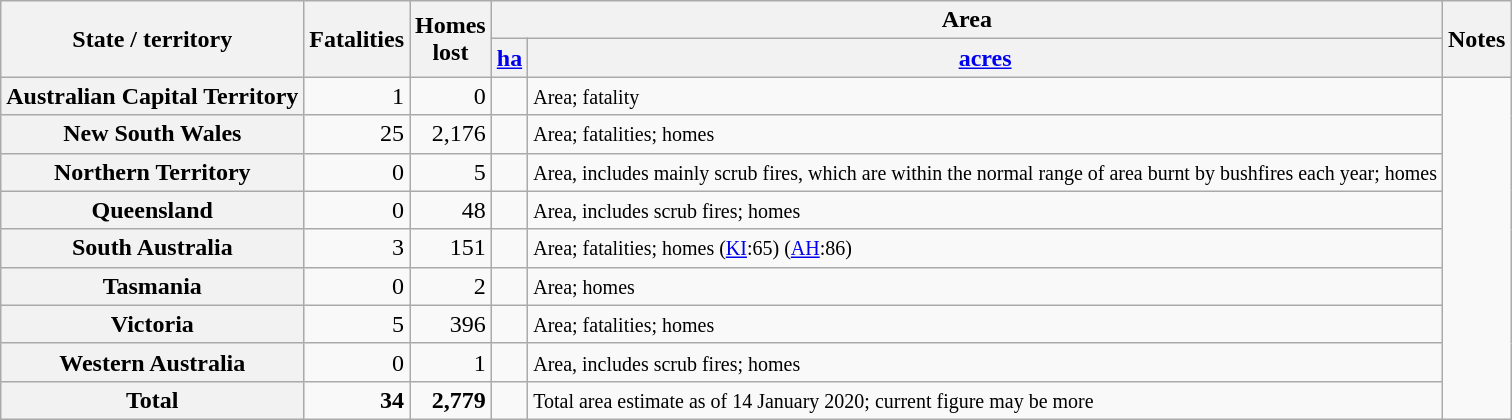<table class="wikitable sortable plainrowheaders">
<tr>
<th scope="col" style="font-weight:bold;" rowspan=2>State / territory</th>
<th scope="col" style="font-weight:bold;" rowspan=2>Fatalities</th>
<th scope="col" style="font-weight:bold;" rowspan=2>Homes<br>lost</th>
<th scope="col" style="font-weight:bold;" colspan=2>Area<br></th>
<th scope="col" style="font-weight:bold;" rowspan=2>Notes</th>
</tr>
<tr>
<th><a href='#'>ha</a></th>
<th><a href='#'>acres</a></th>
</tr>
<tr>
<th scope="row">Australian Capital Territory</th>
<td align=right>1</td>
<td align=right>0</td>
<td></td>
<td><small>Area; fatality</small></td>
</tr>
<tr>
<th scope="row">New South Wales</th>
<td align=right>25</td>
<td align=right>2,176</td>
<td></td>
<td><small>Area; fatalities; homes</small></td>
</tr>
<tr>
<th scope="row">Northern Territory</th>
<td align=right>0</td>
<td align=right>5</td>
<td></td>
<td><small>Area, includes mainly scrub fires, which are within the normal range of area burnt by bushfires each year; homes</small></td>
</tr>
<tr>
<th scope="row">Queensland</th>
<td align=right>0</td>
<td align=right>48</td>
<td></td>
<td><small>Area, includes scrub fires; homes</small></td>
</tr>
<tr>
<th scope="row">South Australia</th>
<td align=right>3</td>
<td align=right>151</td>
<td></td>
<td><small>Area; fatalities; homes (<a href='#'>KI</a>:65) (<a href='#'>AH</a>:86)</small></td>
</tr>
<tr>
<th scope="row">Tasmania</th>
<td align=right>0</td>
<td align=right>2</td>
<td></td>
<td><small>Area; homes</small></td>
</tr>
<tr>
<th scope="row">Victoria</th>
<td align=right>5</td>
<td align=right>396</td>
<td></td>
<td><small>Area; fatalities; homes</small></td>
</tr>
<tr>
<th scope="row">Western Australia</th>
<td align=right>0</td>
<td align=right>1</td>
<td></td>
<td><small>Area, includes scrub fires; homes</small></td>
</tr>
<tr class="sortbottom">
<th scope="row" style="font-weight:bold;">Total</th>
<td style="font-weight:bold; text-align:right;">34</td>
<td style="font-weight:bold; text-align:right;">2,779</td>
<td></td>
<td> <small>Total area estimate as of 14 January 2020; current figure may be more</small></td>
</tr>
</table>
